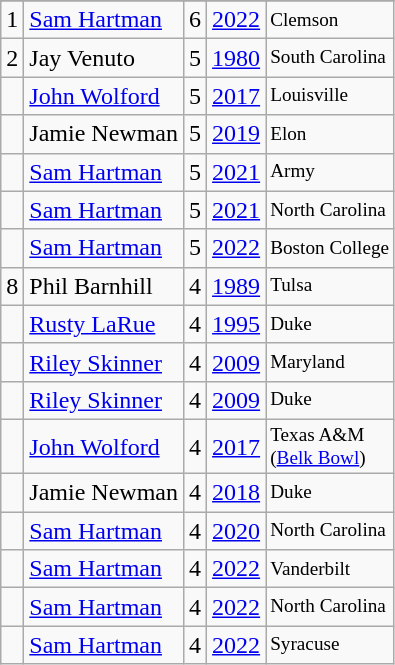<table class="wikitable">
<tr>
</tr>
<tr>
<td>1</td>
<td><a href='#'>Sam Hartman</a></td>
<td>6</td>
<td><a href='#'>2022</a></td>
<td style="font-size:80%;">Clemson</td>
</tr>
<tr>
<td>2</td>
<td>Jay Venuto</td>
<td>5</td>
<td><a href='#'>1980</a></td>
<td style="font-size:80%;">South Carolina</td>
</tr>
<tr>
<td></td>
<td><a href='#'>John Wolford</a></td>
<td>5</td>
<td><a href='#'>2017</a></td>
<td style="font-size:80%;">Louisville</td>
</tr>
<tr>
<td></td>
<td>Jamie Newman</td>
<td>5</td>
<td><a href='#'>2019</a></td>
<td style="font-size:80%;">Elon</td>
</tr>
<tr>
<td></td>
<td><a href='#'>Sam Hartman</a></td>
<td>5</td>
<td><a href='#'>2021</a></td>
<td style="font-size:80%;">Army</td>
</tr>
<tr>
<td></td>
<td><a href='#'>Sam Hartman</a></td>
<td>5</td>
<td><a href='#'>2021</a></td>
<td style="font-size:80%;">North Carolina</td>
</tr>
<tr>
<td></td>
<td><a href='#'>Sam Hartman</a></td>
<td>5</td>
<td><a href='#'>2022</a></td>
<td style="font-size:80%;">Boston College</td>
</tr>
<tr>
<td>8</td>
<td>Phil Barnhill</td>
<td>4</td>
<td><a href='#'>1989</a></td>
<td style="font-size:80%;">Tulsa</td>
</tr>
<tr>
<td></td>
<td><a href='#'>Rusty LaRue</a></td>
<td>4</td>
<td><a href='#'>1995</a></td>
<td style="font-size:80%;">Duke</td>
</tr>
<tr>
<td></td>
<td><a href='#'>Riley Skinner</a></td>
<td>4</td>
<td><a href='#'>2009</a></td>
<td style="font-size:80%;">Maryland</td>
</tr>
<tr>
<td></td>
<td><a href='#'>Riley Skinner</a></td>
<td>4</td>
<td><a href='#'>2009</a></td>
<td style="font-size:80%;">Duke</td>
</tr>
<tr>
<td></td>
<td><a href='#'>John Wolford</a></td>
<td>4</td>
<td><a href='#'>2017</a></td>
<td style="font-size:80%;">Texas A&M<br>(<a href='#'>Belk Bowl</a>)</td>
</tr>
<tr>
<td></td>
<td>Jamie Newman</td>
<td>4</td>
<td><a href='#'>2018</a></td>
<td style="font-size:80%;">Duke</td>
</tr>
<tr>
<td></td>
<td><a href='#'>Sam Hartman</a></td>
<td>4</td>
<td><a href='#'>2020</a></td>
<td style="font-size:80%;">North Carolina</td>
</tr>
<tr>
<td></td>
<td><a href='#'>Sam Hartman</a></td>
<td>4</td>
<td><a href='#'>2022</a></td>
<td style="font-size:80%;">Vanderbilt</td>
</tr>
<tr>
<td></td>
<td><a href='#'>Sam Hartman</a></td>
<td>4</td>
<td><a href='#'>2022</a></td>
<td style="font-size:80%;">North Carolina</td>
</tr>
<tr>
<td></td>
<td><a href='#'>Sam Hartman</a></td>
<td>4</td>
<td><a href='#'>2022</a></td>
<td style="font-size:80%;">Syracuse</td>
</tr>
</table>
